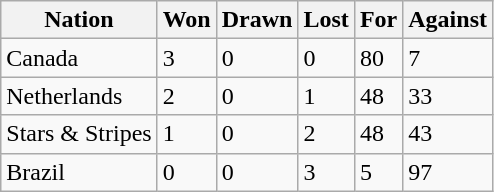<table class="wikitable">
<tr>
<th>Nation</th>
<th>Won</th>
<th>Drawn</th>
<th>Lost</th>
<th>For</th>
<th>Against</th>
</tr>
<tr>
<td>Canada</td>
<td>3</td>
<td>0</td>
<td>0</td>
<td>80</td>
<td>7</td>
</tr>
<tr>
<td>Netherlands</td>
<td>2</td>
<td>0</td>
<td>1</td>
<td>48</td>
<td>33</td>
</tr>
<tr>
<td>Stars & Stripes</td>
<td>1</td>
<td>0</td>
<td>2</td>
<td>48</td>
<td>43</td>
</tr>
<tr>
<td>Brazil</td>
<td>0</td>
<td>0</td>
<td>3</td>
<td>5</td>
<td>97</td>
</tr>
</table>
